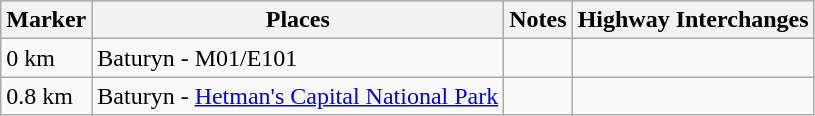<table class="wikitable">
<tr>
<th>Marker</th>
<th>Places</th>
<th>Notes</th>
<th>Highway Interchanges</th>
</tr>
<tr>
<td>0 km</td>
<td>Baturyn - M01/E101</td>
<td></td>
<td> </td>
</tr>
<tr>
<td>0.8 km</td>
<td>Baturyn - <a href='#'>Hetman's Capital National Park</a></td>
<td></td>
<td></td>
</tr>
</table>
